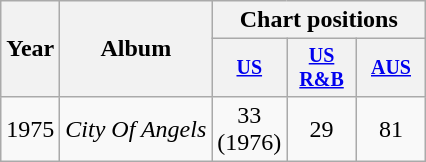<table class="wikitable" style="text-align:center;">
<tr>
<th rowspan="2">Year</th>
<th rowspan="2">Album</th>
<th colspan="3">Chart positions</th>
</tr>
<tr style="font-size:smaller;">
<th style="width:40px;"><a href='#'>US</a></th>
<th style="width:40px;"><a href='#'>US<br>R&B</a></th>
<th style="width:40px;"><a href='#'>AUS</a></th>
</tr>
<tr>
<td>1975</td>
<td style="text-align:left;"><em>City Of Angels</em></td>
<td>33 (1976)</td>
<td>29</td>
<td>81</td>
</tr>
</table>
